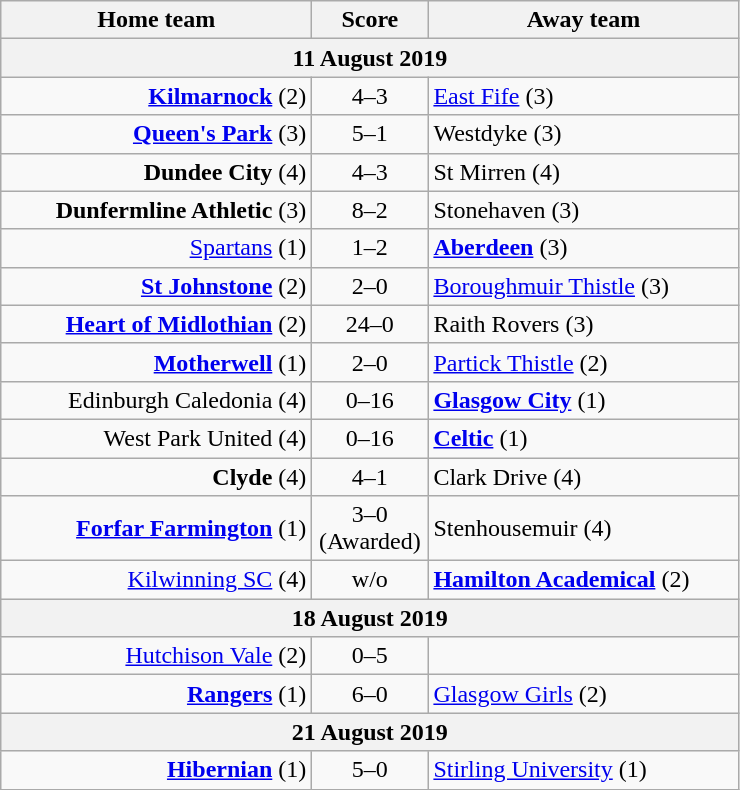<table class="wikitable" style="border-collapse: collapse;">
<tr>
<th align="right" width="200">Home team</th>
<th align="center" width="70">Score</th>
<th align="left" width="200">Away team</th>
</tr>
<tr>
<th colspan="3" align="center">11 August 2019</th>
</tr>
<tr>
<td style="text-align:right;"><strong><a href='#'>Kilmarnock</a></strong> (2)</td>
<td style="text-align:center;">4–3</td>
<td style="text-align:left;"><a href='#'>East Fife</a> (3)</td>
</tr>
<tr>
<td style="text-align:right;"><strong><a href='#'>Queen's Park</a> </strong> (3)</td>
<td style="text-align:center;">5–1</td>
<td style="text-align:left;">Westdyke (3)</td>
</tr>
<tr>
<td style="text-align:right;"><strong>Dundee City</strong> (4)</td>
<td style="text-align:center;">4–3 </td>
<td style="text-align:left;">St Mirren (4)</td>
</tr>
<tr>
<td style="text-align:right;"><strong>Dunfermline Athletic</strong> (3)</td>
<td style="text-align:center;">8–2</td>
<td style="text-align:left;">Stonehaven (3)</td>
</tr>
<tr>
<td style="text-align:right;"><a href='#'>Spartans</a> (1)</td>
<td style="text-align:center;">1–2</td>
<td style="text-align:left;"><strong><a href='#'>Aberdeen</a></strong> (3)</td>
</tr>
<tr>
<td style="text-align:right;"><strong><a href='#'>St Johnstone</a></strong> (2)</td>
<td style="text-align:center;">2–0</td>
<td style="text-align:left;"><a href='#'>Boroughmuir Thistle</a> (3)</td>
</tr>
<tr>
<td style="text-align:right;"><strong><a href='#'>Heart of Midlothian</a></strong> (2)</td>
<td style="text-align:center;">24–0</td>
<td style="text-align:left;">Raith Rovers (3)</td>
</tr>
<tr>
<td style="text-align:right;"><strong><a href='#'>Motherwell</a></strong> (1)</td>
<td style="text-align:center;">2–0 </td>
<td style="text-align:left;"><a href='#'>Partick Thistle</a> (2)</td>
</tr>
<tr>
<td style="text-align:right;">Edinburgh Caledonia (4)</td>
<td style="text-align:center;">0–16</td>
<td style="text-align:left;"><strong><a href='#'>Glasgow City</a></strong> (1)</td>
</tr>
<tr>
<td style="text-align:right;">West Park United (4)</td>
<td style="text-align:center;">0–16</td>
<td style="text-align:left;"><strong><a href='#'>Celtic</a></strong> (1)</td>
</tr>
<tr>
<td style="text-align:right;"><strong>Clyde</strong> (4)</td>
<td style="text-align:center;">4–1</td>
<td style="text-align:left;">Clark Drive (4)</td>
</tr>
<tr>
<td style="text-align:right;"><strong><a href='#'>Forfar Farmington</a></strong> (1)</td>
<td style="text-align:center;">3–0<br>(Awarded)</td>
<td style="text-align:left;">Stenhousemuir (4)</td>
</tr>
<tr>
<td style="text-align:right;"><a href='#'>Kilwinning SC</a> (4)</td>
<td style="text-align:center;">w/o</td>
<td style="text-align:left;"><strong><a href='#'>Hamilton Academical</a></strong> (2)</td>
</tr>
<tr>
<th colspan="3" align="center">18 August 2019</th>
</tr>
<tr>
<td style="text-align:right;"><a href='#'>Hutchison Vale</a> (2)</td>
<td style="text-align:center;">0–5</td>
<td style="text-align:left;"></td>
</tr>
<tr>
<td style="text-align:right;"><strong><a href='#'>Rangers</a></strong> (1)</td>
<td style="text-align:center;">6–0</td>
<td style="text-align:left;"><a href='#'>Glasgow Girls</a> (2)</td>
</tr>
<tr>
<th colspan="3" align="center">21 August 2019</th>
</tr>
<tr>
<td style="text-align:right;"><strong><a href='#'>Hibernian</a></strong> (1)</td>
<td style="text-align:center;">5–0</td>
<td style="text-align:left;"><a href='#'>Stirling University</a> (1)</td>
</tr>
</table>
